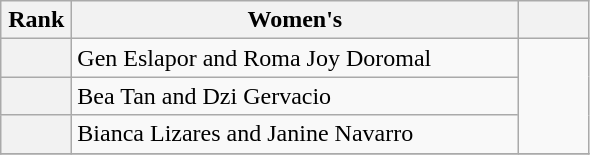<table class="wikitable" style="text-align: center;">
<tr>
<th width=40>Rank</th>
<th width=290>Women's</th>
<th width=40></th>
</tr>
<tr>
<th></th>
<td style="text-align:left;">Gen Eslapor and Roma Joy Doromal </td>
<td rowspan=3></td>
</tr>
<tr>
<th></th>
<td style="text-align:left;">Bea Tan and Dzi Gervacio </td>
</tr>
<tr>
<th></th>
<td style="text-align:left;">Bianca Lizares and Janine Navarro </td>
</tr>
<tr>
</tr>
</table>
